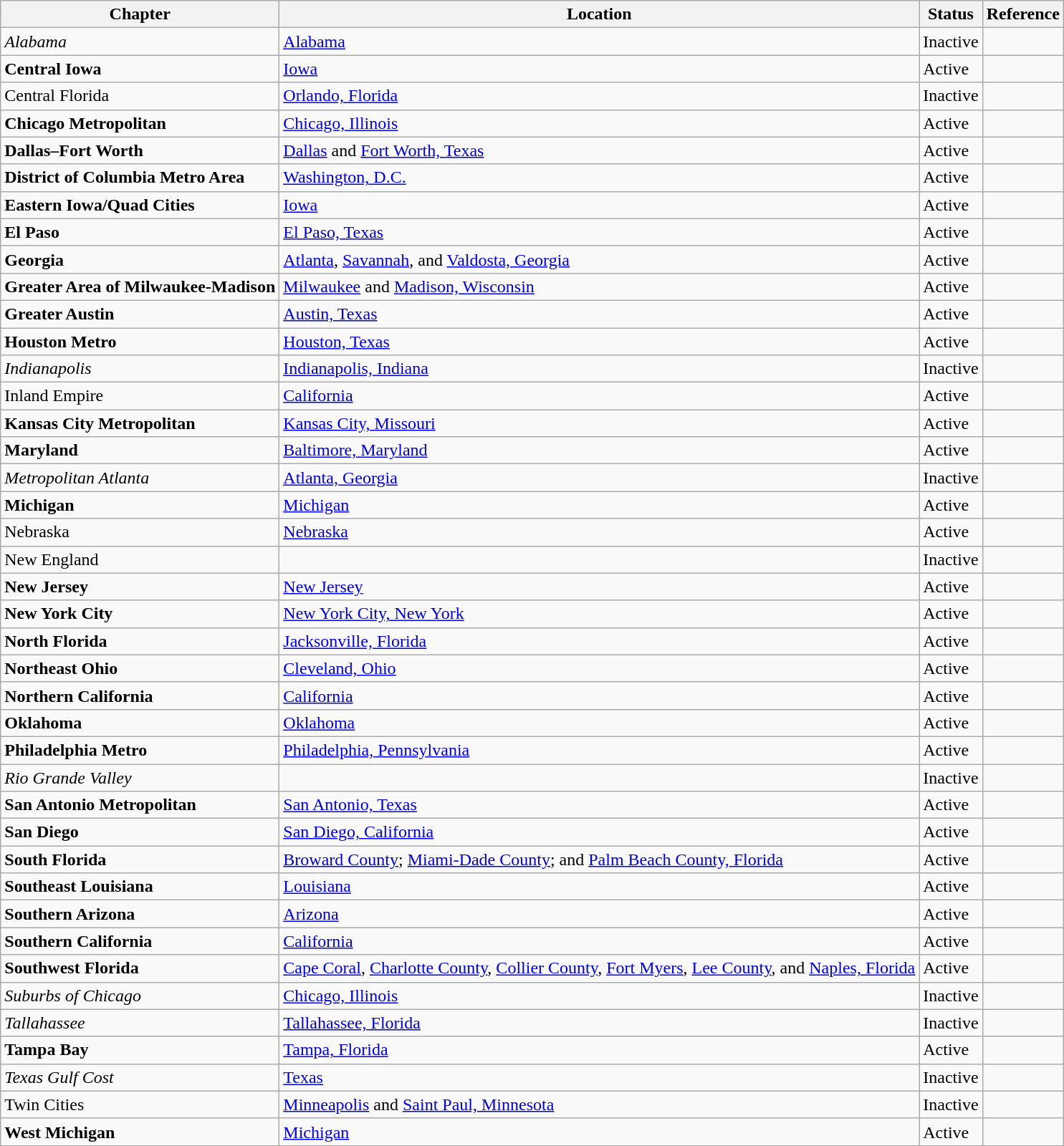<table class="wikitable sortable">
<tr>
<th>Chapter</th>
<th>Location</th>
<th>Status</th>
<th>Reference</th>
</tr>
<tr>
<td><em>Alabama</em></td>
<td><a href='#'>Alabama</a></td>
<td>Inactive</td>
<td></td>
</tr>
<tr>
<td><strong>Central Iowa</strong></td>
<td><a href='#'>Iowa</a></td>
<td>Active</td>
<td></td>
</tr>
<tr>
<td>Central Florida</td>
<td><a href='#'>Orlando, Florida</a></td>
<td>Inactive</td>
<td></td>
</tr>
<tr>
<td><strong>Chicago Metropolitan</strong></td>
<td><a href='#'>Chicago, Illinois</a></td>
<td>Active</td>
<td></td>
</tr>
<tr>
<td><strong>Dallas–Fort Worth</strong></td>
<td><a href='#'>Dallas</a> and <a href='#'>Fort Worth, Texas</a></td>
<td>Active</td>
<td></td>
</tr>
<tr>
<td><strong>District of Columbia Metro Area</strong></td>
<td><a href='#'>Washington, D.C.</a></td>
<td>Active</td>
<td></td>
</tr>
<tr>
<td><strong>Eastern Iowa/Quad Cities</strong></td>
<td><a href='#'>Iowa</a></td>
<td>Active</td>
<td></td>
</tr>
<tr>
<td><strong>El Paso</strong></td>
<td><a href='#'>El Paso, Texas</a></td>
<td>Active</td>
<td></td>
</tr>
<tr>
<td><strong>Georgia</strong></td>
<td><a href='#'>Atlanta</a>, <a href='#'>Savannah</a>, and <a href='#'>Valdosta, Georgia</a></td>
<td>Active</td>
<td></td>
</tr>
<tr>
<td><strong>Greater Area of Milwaukee-Madison</strong></td>
<td><a href='#'>Milwaukee</a> and <a href='#'>Madison, Wisconsin</a></td>
<td>Active</td>
<td></td>
</tr>
<tr>
<td><strong>Greater Austin</strong></td>
<td><a href='#'>Austin, Texas</a></td>
<td>Active</td>
<td></td>
</tr>
<tr>
<td><strong>Houston Metro</strong></td>
<td><a href='#'>Houston, Texas</a></td>
<td>Active</td>
<td></td>
</tr>
<tr>
<td><em>Indianapolis</em></td>
<td><a href='#'>Indianapolis, Indiana</a></td>
<td>Inactive</td>
<td></td>
</tr>
<tr>
<td>Inland Empire</td>
<td><a href='#'>California</a></td>
<td>Active</td>
<td></td>
</tr>
<tr>
<td><strong>Kansas City Metropolitan</strong></td>
<td><a href='#'>Kansas City, Missouri</a></td>
<td>Active</td>
<td></td>
</tr>
<tr>
<td><strong>Maryland</strong></td>
<td><a href='#'>Baltimore, Maryland</a></td>
<td>Active</td>
<td></td>
</tr>
<tr>
<td><em>Metropolitan Atlanta</em></td>
<td><a href='#'>Atlanta, Georgia</a></td>
<td>Inactive</td>
<td></td>
</tr>
<tr>
<td><strong>Michigan</strong></td>
<td><a href='#'>Michigan</a></td>
<td>Active</td>
<td></td>
</tr>
<tr>
<td>Nebraska</td>
<td><a href='#'>Nebraska</a></td>
<td>Active</td>
<td></td>
</tr>
<tr>
<td>New England</td>
<td></td>
<td>Inactive</td>
<td></td>
</tr>
<tr>
<td><strong>New Jersey</strong></td>
<td><a href='#'>New Jersey</a></td>
<td>Active</td>
<td></td>
</tr>
<tr>
<td><strong>New York City</strong></td>
<td><a href='#'>New York City, New York</a></td>
<td>Active</td>
<td></td>
</tr>
<tr>
<td><strong>North Florida</strong></td>
<td><a href='#'>Jacksonville, Florida</a></td>
<td>Active</td>
<td></td>
</tr>
<tr>
<td><strong>Northeast Ohio</strong></td>
<td><a href='#'>Cleveland, Ohio</a></td>
<td>Active</td>
<td></td>
</tr>
<tr>
<td><strong>Northern California</strong></td>
<td><a href='#'>California</a></td>
<td>Active</td>
<td></td>
</tr>
<tr>
<td><strong>Oklahoma</strong></td>
<td><a href='#'>Oklahoma</a></td>
<td>Active</td>
<td></td>
</tr>
<tr>
<td><strong>Philadelphia Metro</strong></td>
<td><a href='#'>Philadelphia, Pennsylvania</a></td>
<td>Active</td>
<td></td>
</tr>
<tr>
<td><em>Rio Grande Valley</em></td>
<td></td>
<td>Inactive</td>
<td></td>
</tr>
<tr>
<td><strong>San Antonio Metropolitan</strong></td>
<td><a href='#'>San Antonio, Texas</a></td>
<td>Active</td>
<td></td>
</tr>
<tr>
<td><strong>San Diego</strong></td>
<td><a href='#'>San Diego, California</a></td>
<td>Active</td>
<td></td>
</tr>
<tr>
<td><strong>South Florida</strong></td>
<td><a href='#'>Broward County</a>; <a href='#'>Miami-Dade County</a>; and <a href='#'>Palm Beach County, Florida</a></td>
<td>Active</td>
<td></td>
</tr>
<tr>
<td><strong>Southeast Louisiana</strong></td>
<td><a href='#'>Louisiana</a></td>
<td>Active</td>
<td></td>
</tr>
<tr>
<td><strong>Southern Arizona</strong></td>
<td><a href='#'>Arizona</a></td>
<td>Active</td>
<td></td>
</tr>
<tr>
<td><strong>Southern California</strong></td>
<td><a href='#'>California</a></td>
<td>Active</td>
<td></td>
</tr>
<tr>
<td><strong>Southwest Florida</strong></td>
<td><a href='#'>Cape Coral</a>, <a href='#'>Charlotte County</a>, <a href='#'>Collier County</a>, <a href='#'>Fort Myers</a>, <a href='#'>Lee County</a>, and <a href='#'>Naples, Florida</a></td>
<td>Active</td>
<td></td>
</tr>
<tr>
<td><em>Suburbs of Chicago</em></td>
<td><a href='#'>Chicago, Illinois</a></td>
<td>Inactive</td>
<td></td>
</tr>
<tr>
<td><em>Tallahassee</em></td>
<td><a href='#'>Tallahassee, Florida</a></td>
<td>Inactive</td>
<td></td>
</tr>
<tr>
<td><strong>Tampa Bay</strong></td>
<td><a href='#'>Tampa, Florida</a></td>
<td>Active</td>
<td></td>
</tr>
<tr>
<td><em>Texas Gulf Cost</em></td>
<td><a href='#'>Texas</a></td>
<td>Inactive</td>
<td></td>
</tr>
<tr>
<td>Twin Cities</td>
<td><a href='#'>Minneapolis</a> and <a href='#'>Saint Paul, Minnesota</a></td>
<td>Inactive</td>
<td></td>
</tr>
<tr>
<td><strong>West Michigan</strong></td>
<td><a href='#'>Michigan</a></td>
<td>Active</td>
<td></td>
</tr>
</table>
